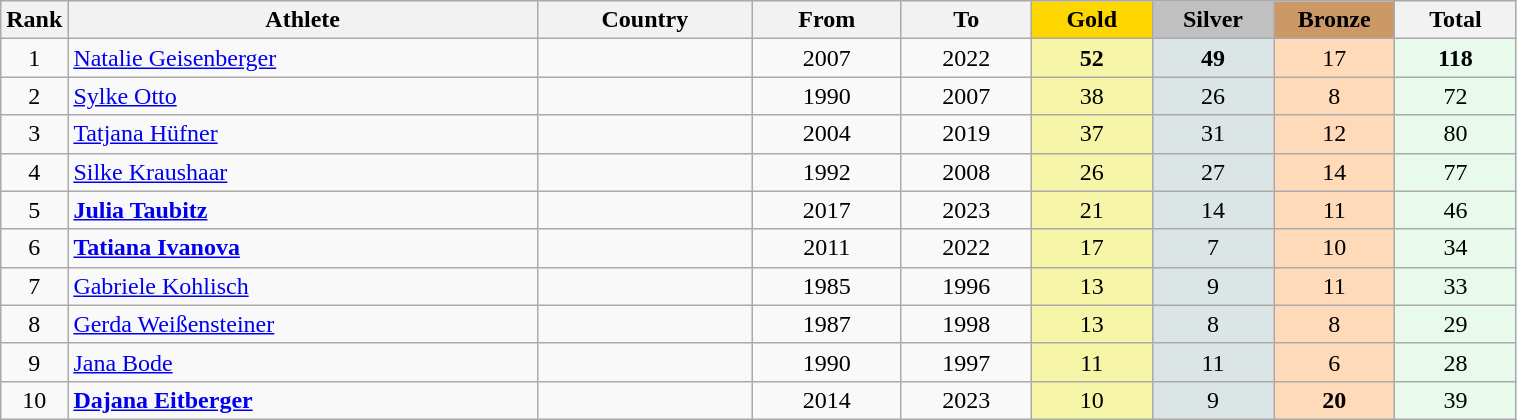<table class="wikitable plainrowheaders" width=80% style="text-align:center;">
<tr style="background-color:#EDEDED;">
<th class="hintergrundfarbe5" style="width:1em">Rank</th>
<th class="hintergrundfarbe5">Athlete</th>
<th class="hintergrundfarbe5">Country</th>
<th class="hintergrundfarbe5">From</th>
<th class="hintergrundfarbe5">To</th>
<th style="background:    gold; width:8%">Gold</th>
<th style="background:  silver; width:8%">Silver</th>
<th style="background: #CC9966; width:8%">Bronze</th>
<th class="hintergrundfarbe5" style="width:8%">Total</th>
</tr>
<tr>
<td>1</td>
<td align="left"><a href='#'>Natalie Geisenberger</a></td>
<td align="left"></td>
<td>2007</td>
<td>2022</td>
<td bgcolor="#F7F6A8"><strong>52</strong></td>
<td bgcolor="#DCE5E5"><strong>49</strong></td>
<td bgcolor="#FFDAB9">17</td>
<td bgcolor="#E7FAEC"><strong>118</strong></td>
</tr>
<tr align="center">
<td>2</td>
<td align="left"><a href='#'>Sylke Otto</a></td>
<td align="left"><br></td>
<td>1990</td>
<td>2007</td>
<td bgcolor="#F7F6A8">38</td>
<td bgcolor="#DCE5E5">26</td>
<td bgcolor="#FFDAB9">8</td>
<td bgcolor="#E7FAEC">72</td>
</tr>
<tr align="center">
<td>3</td>
<td align="left"><a href='#'>Tatjana Hüfner</a></td>
<td align="left"></td>
<td>2004</td>
<td>2019</td>
<td bgcolor="#F7F6A8">37</td>
<td bgcolor="#DCE5E5">31</td>
<td bgcolor="#FFDAB9">12</td>
<td bgcolor="#E7FAEC">80</td>
</tr>
<tr align="center">
<td>4</td>
<td align="left"><a href='#'>Silke Kraushaar</a></td>
<td align="left"></td>
<td>1992</td>
<td>2008</td>
<td bgcolor="#F7F6A8">26</td>
<td bgcolor="#DCE5E5">27</td>
<td bgcolor="#FFDAB9">14</td>
<td bgcolor="#E7FAEC">77</td>
</tr>
<tr align="center">
<td>5</td>
<td align="left"><strong><a href='#'>Julia Taubitz</a></strong></td>
<td align="left"></td>
<td>2017</td>
<td>2023</td>
<td bgcolor="#F7F6A8">21</td>
<td bgcolor="#DCE5E5">14</td>
<td bgcolor="#FFDAB9">11</td>
<td bgcolor="#E7FAEC">46</td>
</tr>
<tr align="center">
<td>6</td>
<td align="left"><strong><a href='#'>Tatiana Ivanova</a></strong></td>
<td align="left"></td>
<td>2011</td>
<td>2022</td>
<td bgcolor="#F7F6A8">17</td>
<td bgcolor="#DCE5E5">7</td>
<td bgcolor="#FFDAB9">10</td>
<td bgcolor="#E7FAEC">34</td>
</tr>
<tr align="center">
<td>7</td>
<td align="left"><a href='#'>Gabriele Kohlisch</a></td>
<td align="left"><br></td>
<td>1985</td>
<td>1996</td>
<td bgcolor="#F7F6A8">13</td>
<td bgcolor="#DCE5E5">9</td>
<td bgcolor="#FFDAB9">11</td>
<td bgcolor="#E7FAEC">33</td>
</tr>
<tr align="center">
<td>8</td>
<td align="left"><a href='#'>Gerda Weißensteiner</a></td>
<td align="left"></td>
<td>1987</td>
<td>1998</td>
<td bgcolor="#F7F6A8">13</td>
<td bgcolor="#DCE5E5">8</td>
<td bgcolor="#FFDAB9">8</td>
<td bgcolor="#E7FAEC">29</td>
</tr>
<tr align="center">
<td>9</td>
<td align="left"><a href='#'>Jana Bode</a></td>
<td align="left"><br></td>
<td>1990</td>
<td>1997</td>
<td bgcolor="#F7F6A8">11</td>
<td bgcolor="#DCE5E5">11</td>
<td bgcolor="#FFDAB9">6</td>
<td bgcolor="#E7FAEC">28</td>
</tr>
<tr align="center">
<td>10</td>
<td align="left"><strong><a href='#'>Dajana Eitberger</a></strong></td>
<td align="left"></td>
<td>2014</td>
<td>2023</td>
<td bgcolor="#F7F6A8">10</td>
<td bgcolor="#DCE5E5">9</td>
<td bgcolor="#FFDAB9"><strong>20</strong></td>
<td bgcolor="#E7FAEC">39</td>
</tr>
</table>
